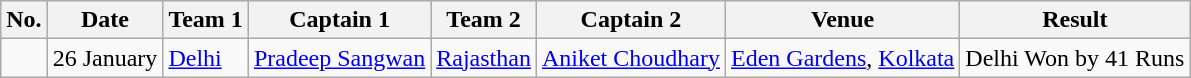<table class="wikitable">
<tr>
<th>No.</th>
<th>Date</th>
<th>Team 1</th>
<th>Captain 1</th>
<th>Team 2</th>
<th>Captain 2</th>
<th>Venue</th>
<th>Result</th>
</tr>
<tr>
<td> </td>
<td>26 January</td>
<td><a href='#'>Delhi</a></td>
<td><a href='#'>Pradeep Sangwan</a></td>
<td><a href='#'>Rajasthan</a></td>
<td><a href='#'>Aniket Choudhary</a></td>
<td><a href='#'>Eden Gardens</a>, <a href='#'>Kolkata</a></td>
<td>Delhi Won by 41 Runs</td>
</tr>
</table>
